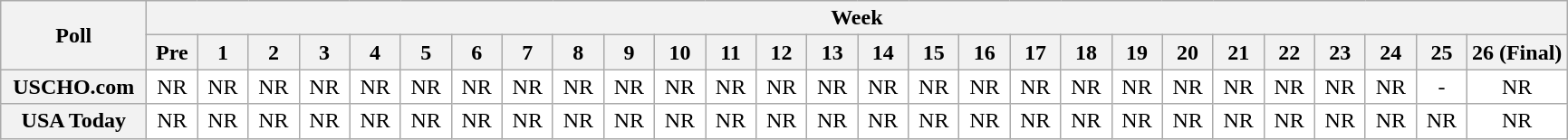<table class="wikitable" style="white-space:nowrap;">
<tr>
<th scope="col" width="100" rowspan="2">Poll</th>
<th colspan="30">Week</th>
</tr>
<tr>
<th scope="col" width="30">Pre</th>
<th scope="col" width="30">1</th>
<th scope="col" width="30">2</th>
<th scope="col" width="30">3</th>
<th scope="col" width="30">4</th>
<th scope="col" width="30">5</th>
<th scope="col" width="30">6</th>
<th scope="col" width="30">7</th>
<th scope="col" width="30">8</th>
<th scope="col" width="30">9</th>
<th scope="col" width="30">10</th>
<th scope="col" width="30">11</th>
<th scope="col" width="30">12</th>
<th scope="col" width="30">13</th>
<th scope="col" width="30">14</th>
<th scope="col" width="30">15</th>
<th scope="col" width="30">16</th>
<th scope="col" width="30">17</th>
<th scope="col" width="30">18</th>
<th scope="col" width="30">19</th>
<th scope="col" width="30">20</th>
<th scope="col" width="30">21</th>
<th scope="col" width="30">22</th>
<th scope="col" width="30">23</th>
<th scope="col" width="30">24</th>
<th scope="col" width="30">25</th>
<th scope="col" width="30">26 (Final)</th>
</tr>
<tr style="text-align:center;">
<th>USCHO.com</th>
<td bgcolor=FFFFFF>NR</td>
<td bgcolor=FFFFFF>NR</td>
<td bgcolor=FFFFFF>NR</td>
<td bgcolor=FFFFFF>NR</td>
<td bgcolor=FFFFFF>NR</td>
<td bgcolor=FFFFFF>NR</td>
<td bgcolor=FFFFFF>NR</td>
<td bgcolor=FFFFFF>NR</td>
<td bgcolor=FFFFFF>NR</td>
<td bgcolor=FFFFFF>NR</td>
<td bgcolor=FFFFFF>NR</td>
<td bgcolor=FFFFFF>NR</td>
<td bgcolor=FFFFFF>NR</td>
<td bgcolor=FFFFFF>NR</td>
<td bgcolor=FFFFFF>NR</td>
<td bgcolor=FFFFFF>NR</td>
<td bgcolor=FFFFFF>NR</td>
<td bgcolor=FFFFFF>NR</td>
<td bgcolor=FFFFFF>NR</td>
<td bgcolor=FFFFFF>NR</td>
<td bgcolor=FFFFFF>NR</td>
<td bgcolor=FFFFFF>NR</td>
<td bgcolor=FFFFFF>NR</td>
<td bgcolor=FFFFFF>NR</td>
<td bgcolor=FFFFFF>NR</td>
<td bgcolor=FFFFFF>-</td>
<td bgcolor=FFFFFF>NR</td>
</tr>
<tr style="text-align:center;">
<th>USA Today</th>
<td bgcolor=FFFFFF>NR</td>
<td bgcolor=FFFFFF>NR</td>
<td bgcolor=FFFFFF>NR</td>
<td bgcolor=FFFFFF>NR</td>
<td bgcolor=FFFFFF>NR</td>
<td bgcolor=FFFFFF>NR</td>
<td bgcolor=FFFFFF>NR</td>
<td bgcolor=FFFFFF>NR</td>
<td bgcolor=FFFFFF>NR</td>
<td bgcolor=FFFFFF>NR</td>
<td bgcolor=FFFFFF>NR</td>
<td bgcolor=FFFFFF>NR</td>
<td bgcolor=FFFFFF>NR</td>
<td bgcolor=FFFFFF>NR</td>
<td bgcolor=FFFFFF>NR</td>
<td bgcolor=FFFFFF>NR</td>
<td bgcolor=FFFFFF>NR</td>
<td bgcolor=FFFFFF>NR</td>
<td bgcolor=FFFFFF>NR</td>
<td bgcolor=FFFFFF>NR</td>
<td bgcolor=FFFFFF>NR</td>
<td bgcolor=FFFFFF>NR</td>
<td bgcolor=FFFFFF>NR</td>
<td bgcolor=FFFFFF>NR</td>
<td bgcolor=FFFFFF>NR</td>
<td bgcolor=FFFFFF>NR</td>
<td bgcolor=FFFFFF>NR</td>
</tr>
</table>
